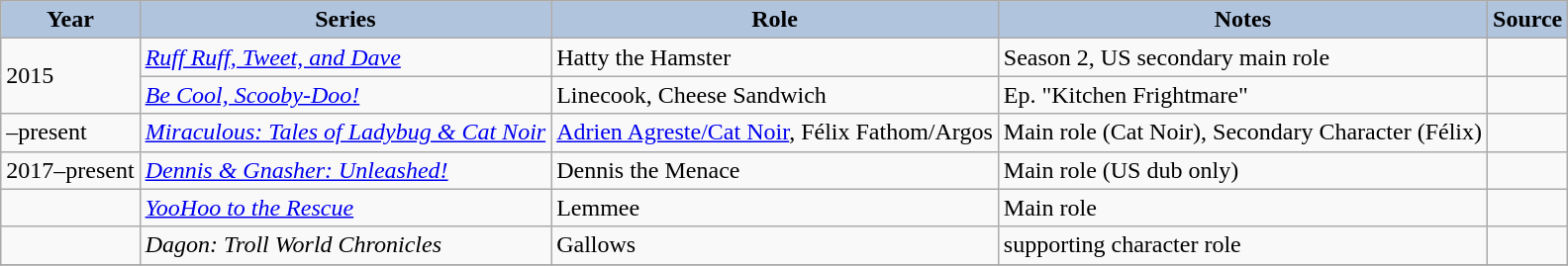<table class="wikitable sortable plainrowheaders">
<tr>
<th style="background:#b0c4de;">Year</th>
<th style="background:#b0c4de;">Series</th>
<th style="background:#b0c4de;">Role</th>
<th style="background:#b0c4de;" class="unsortable">Notes</th>
<th style="background:#b0c4de;" class="unsortable">Source</th>
</tr>
<tr>
<td rowspan="2">2015</td>
<td><em><a href='#'>Ruff Ruff, Tweet, and Dave</a></em></td>
<td>Hatty the Hamster</td>
<td>Season 2, US secondary main role</td>
<td></td>
</tr>
<tr>
<td><em><a href='#'>Be Cool, Scooby-Doo!</a></em></td>
<td>Linecook, Cheese Sandwich</td>
<td>Ep. "Kitchen Frightmare"</td>
<td></td>
</tr>
<tr>
<td>–present</td>
<td><em><a href='#'>Miraculous: Tales of Ladybug & Cat Noir</a></em></td>
<td><a href='#'>Adrien Agreste/Cat Noir</a>, Félix Fathom/Argos</td>
<td>Main role (Cat Noir), Secondary Character (Félix)</td>
<td></td>
</tr>
<tr>
<td>2017–present</td>
<td><em><a href='#'>Dennis & Gnasher: Unleashed!</a></em></td>
<td>Dennis the Menace</td>
<td>Main role (US dub only)</td>
<td></td>
</tr>
<tr>
<td></td>
<td><em><a href='#'>YooHoo to the Rescue</a></em></td>
<td>Lemmee</td>
<td>Main role</td>
<td></td>
</tr>
<tr>
<td></td>
<td><em>Dagon: Troll World Chronicles</em></td>
<td>Gallows</td>
<td>supporting character role</td>
<td></td>
</tr>
<tr>
</tr>
</table>
